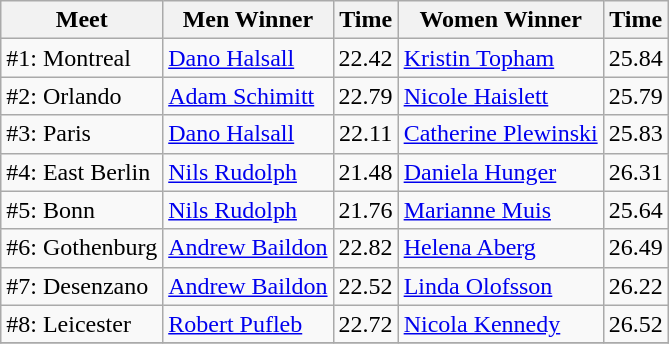<table class=wikitable>
<tr>
<th>Meet</th>
<th>Men Winner</th>
<th>Time</th>
<th>Women Winner</th>
<th>Time</th>
</tr>
<tr>
<td>#1: Montreal</td>
<td> <a href='#'>Dano Halsall</a></td>
<td align=center>22.42</td>
<td> <a href='#'>Kristin Topham</a></td>
<td align=center>25.84</td>
</tr>
<tr>
<td>#2: Orlando</td>
<td> <a href='#'>Adam Schimitt</a></td>
<td align=center>22.79</td>
<td> <a href='#'>Nicole Haislett</a></td>
<td align=center>25.79</td>
</tr>
<tr>
<td>#3: Paris</td>
<td> <a href='#'>Dano Halsall</a></td>
<td align=center>22.11</td>
<td> <a href='#'>Catherine Plewinski</a></td>
<td align=center>25.83</td>
</tr>
<tr>
<td>#4: East Berlin</td>
<td> <a href='#'>Nils Rudolph</a></td>
<td align=center>21.48</td>
<td> <a href='#'>Daniela Hunger</a></td>
<td align=center>26.31</td>
</tr>
<tr>
<td>#5: Bonn</td>
<td> <a href='#'>Nils Rudolph</a></td>
<td align=center>21.76</td>
<td> <a href='#'>Marianne Muis</a></td>
<td align=center>25.64</td>
</tr>
<tr>
<td>#6: Gothenburg</td>
<td> <a href='#'>Andrew Baildon</a></td>
<td align=center>22.82</td>
<td> <a href='#'>Helena Aberg</a></td>
<td align=center>26.49</td>
</tr>
<tr>
<td>#7: Desenzano</td>
<td> <a href='#'>Andrew Baildon</a></td>
<td align=center>22.52</td>
<td> <a href='#'>Linda Olofsson</a></td>
<td align=center>26.22</td>
</tr>
<tr>
<td>#8: Leicester</td>
<td> <a href='#'>Robert Pufleb</a></td>
<td align=center>22.72</td>
<td> <a href='#'>Nicola Kennedy</a></td>
<td align=center>26.52</td>
</tr>
<tr>
</tr>
</table>
